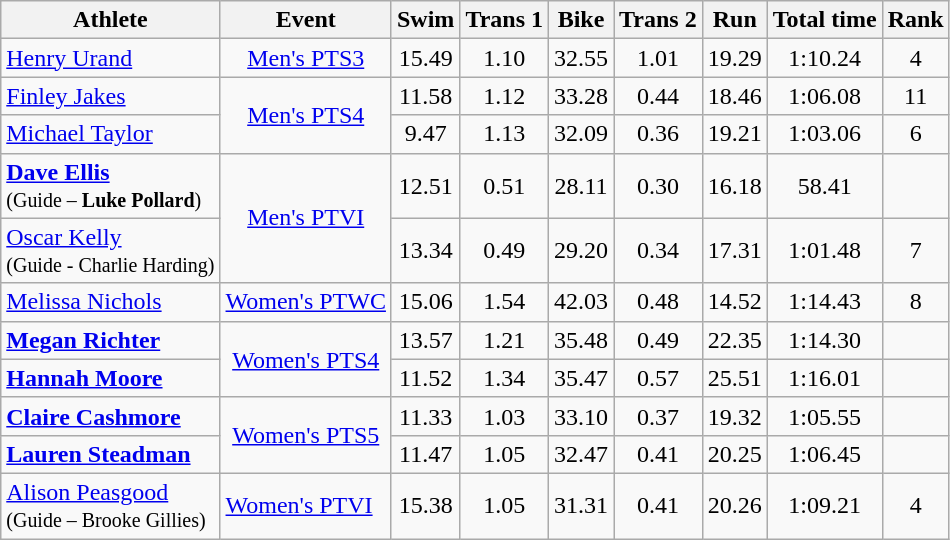<table class="wikitable">
<tr>
<th>Athlete</th>
<th>Event</th>
<th>Swim</th>
<th>Trans 1</th>
<th>Bike</th>
<th>Trans 2</th>
<th>Run</th>
<th>Total time</th>
<th>Rank</th>
</tr>
<tr align=center>
<td style="text-align:left"><a href='#'>Henry Urand</a></td>
<td><a href='#'>Men's PTS3</a></td>
<td>15.49</td>
<td>1.10</td>
<td>32.55</td>
<td>1.01</td>
<td>19.29</td>
<td>1:10.24</td>
<td>4</td>
</tr>
<tr align=center>
<td style="text-align:left"><a href='#'>Finley Jakes</a></td>
<td rowspan="2"><a href='#'>Men's PTS4</a></td>
<td>11.58</td>
<td>1.12</td>
<td>33.28</td>
<td>0.44</td>
<td>18.46</td>
<td>1:06.08</td>
<td>11</td>
</tr>
<tr align=center>
<td style="text-align:left"><a href='#'>Michael Taylor</a></td>
<td>9.47</td>
<td>1.13</td>
<td>32.09</td>
<td>0.36</td>
<td>19.21</td>
<td>1:03.06</td>
<td>6</td>
</tr>
<tr align=center>
<td style="text-align:left"><strong><a href='#'>Dave Ellis</a></strong><br><small>(Guide – <strong>Luke Pollard</strong>)</small></td>
<td rowspan="2"><a href='#'>Men's PTVI</a></td>
<td>12.51</td>
<td>0.51</td>
<td>28.11</td>
<td>0.30</td>
<td>16.18</td>
<td>58.41</td>
<td></td>
</tr>
<tr align=center>
<td style="text-align:left"><a href='#'>Oscar Kelly</a><br><small>(Guide - Charlie Harding)</small></td>
<td>13.34</td>
<td>0.49</td>
<td>29.20</td>
<td>0.34</td>
<td>17.31</td>
<td>1:01.48</td>
<td>7</td>
</tr>
<tr align=center>
<td align=left><a href='#'>Melissa Nichols</a></td>
<td><a href='#'>Women's PTWC</a></td>
<td>15.06</td>
<td>1.54</td>
<td>42.03</td>
<td>0.48</td>
<td>14.52</td>
<td>1:14.43</td>
<td>8</td>
</tr>
<tr align=center>
<td style="text-align:left"><strong><a href='#'>Megan Richter</a></strong></td>
<td rowspan="2"><a href='#'>Women's PTS4</a></td>
<td>13.57</td>
<td>1.21</td>
<td>35.48</td>
<td>0.49</td>
<td>22.35</td>
<td>1:14.30</td>
<td></td>
</tr>
<tr align=center>
<td style="text-align:left"><strong><a href='#'>Hannah Moore</a></strong></td>
<td>11.52</td>
<td>1.34</td>
<td>35.47</td>
<td>0.57</td>
<td>25.51</td>
<td>1:16.01</td>
<td></td>
</tr>
<tr align=center>
<td style="text-align:left"><strong><a href='#'>Claire Cashmore</a></strong></td>
<td rowspan="2"><a href='#'>Women's PTS5</a></td>
<td>11.33</td>
<td>1.03</td>
<td>33.10</td>
<td>0.37</td>
<td>19.32</td>
<td>1:05.55</td>
<td></td>
</tr>
<tr align=center>
<td style="text-align:left"><strong><a href='#'>Lauren Steadman</a></strong></td>
<td>11.47</td>
<td>1.05</td>
<td>32.47</td>
<td>0.41</td>
<td>20.25</td>
<td>1:06.45</td>
<td></td>
</tr>
<tr style="text-align:center">
<td style="text-align:left"><a href='#'>Alison Peasgood</a><br><small>(Guide – Brooke Gillies)</small></td>
<td style="text-align:left"><a href='#'>Women's PTVI</a></td>
<td>15.38</td>
<td>1.05</td>
<td>31.31</td>
<td>0.41</td>
<td>20.26</td>
<td>1:09.21</td>
<td>4</td>
</tr>
</table>
